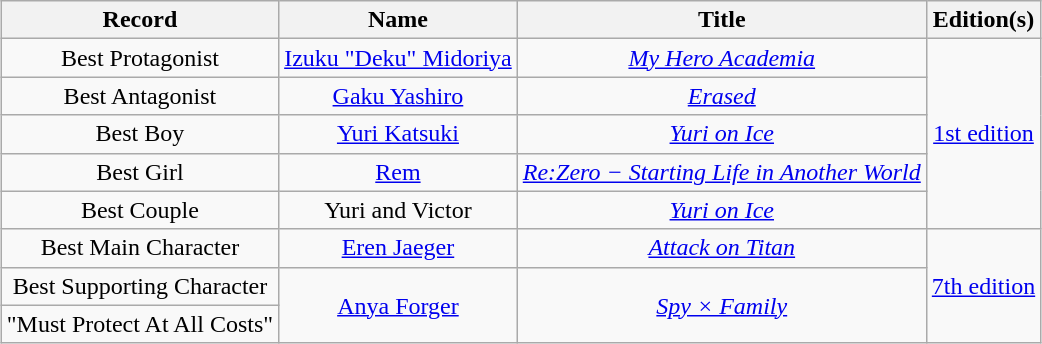<table class="wikitable plainrowheaders sortable" style="text-align:center;margin:auto;">
<tr>
<th>Record</th>
<th>Name</th>
<th>Title</th>
<th>Edition(s)</th>
</tr>
<tr>
<td>Best Protagonist</td>
<td><a href='#'>Izuku "Deku" Midoriya</a></td>
<td><em><a href='#'>My Hero Academia</a></em></td>
<td rowspan="5"><a href='#'>1st edition</a></td>
</tr>
<tr>
<td>Best Antagonist</td>
<td><a href='#'>Gaku Yashiro</a></td>
<td><em><a href='#'>Erased</a></em></td>
</tr>
<tr>
<td>Best Boy</td>
<td><a href='#'>Yuri Katsuki</a></td>
<td><em><a href='#'>Yuri on Ice</a></em></td>
</tr>
<tr>
<td>Best Girl</td>
<td><a href='#'>Rem</a></td>
<td><em><a href='#'>Re:Zero − Starting Life in Another World</a></em></td>
</tr>
<tr>
<td>Best Couple</td>
<td>Yuri and Victor</td>
<td><em><a href='#'>Yuri on Ice</a></em></td>
</tr>
<tr>
<td>Best Main Character</td>
<td><a href='#'>Eren Jaeger</a></td>
<td><em><a href='#'>Attack on Titan</a></em> </td>
<td rowspan="3"><a href='#'>7th edition</a></td>
</tr>
<tr>
<td>Best Supporting Character</td>
<td rowspan="2"><a href='#'>Anya Forger</a></td>
<td rowspan="2"><em><a href='#'>Spy × Family</a></em></td>
</tr>
<tr>
<td>"Must Protect At All Costs"</td>
</tr>
</table>
